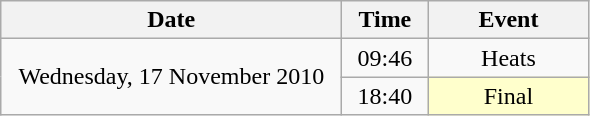<table class = "wikitable" style="text-align:center;">
<tr>
<th width=220>Date</th>
<th width=50>Time</th>
<th width=100>Event</th>
</tr>
<tr>
<td rowspan=2>Wednesday, 17 November 2010</td>
<td>09:46</td>
<td>Heats</td>
</tr>
<tr>
<td>18:40</td>
<td bgcolor=ffffcc>Final</td>
</tr>
</table>
